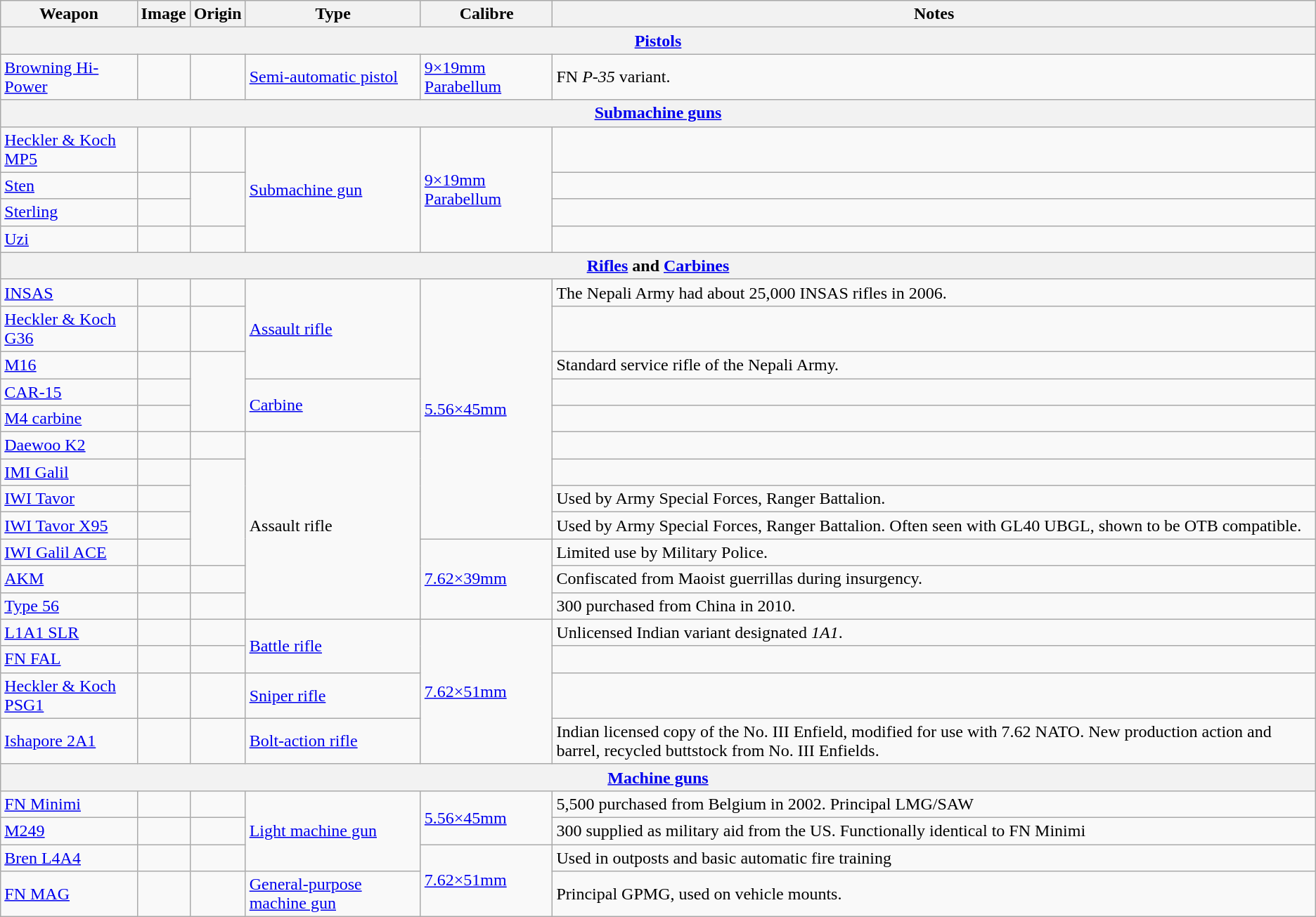<table class="wikitable">
<tr>
<th>Weapon</th>
<th>Image</th>
<th>Origin</th>
<th>Type</th>
<th>Calibre</th>
<th>Notes</th>
</tr>
<tr>
<th colspan="6"><a href='#'>Pistols</a></th>
</tr>
<tr>
<td><a href='#'>Browning Hi-Power</a></td>
<td></td>
<td></td>
<td><a href='#'>Semi-automatic pistol</a></td>
<td><a href='#'>9×19mm Parabellum</a></td>
<td>FN <em>P-35</em> variant.</td>
</tr>
<tr>
<th colspan="6"><a href='#'>Submachine guns</a></th>
</tr>
<tr>
<td><a href='#'>Heckler & Koch MP5</a></td>
<td></td>
<td></td>
<td rowspan="4"><a href='#'>Submachine gun</a></td>
<td rowspan="4"><a href='#'>9×19mm Parabellum</a></td>
<td></td>
</tr>
<tr>
<td><a href='#'>Sten</a></td>
<td></td>
<td rowspan="2"></td>
<td></td>
</tr>
<tr>
<td><a href='#'>Sterling</a></td>
<td></td>
<td></td>
</tr>
<tr>
<td><a href='#'>Uzi</a></td>
<td></td>
<td></td>
<td></td>
</tr>
<tr>
<th colspan="6"><a href='#'>Rifles</a> and <a href='#'>Carbines</a></th>
</tr>
<tr>
<td><a href='#'>INSAS</a></td>
<td></td>
<td></td>
<td rowspan="3"><a href='#'>Assault rifle</a></td>
<td rowspan="9"><a href='#'>5.56×45mm</a></td>
<td>The Nepali Army had about 25,000 INSAS rifles in 2006.</td>
</tr>
<tr>
<td><a href='#'>Heckler & Koch G36</a></td>
<td></td>
<td></td>
<td></td>
</tr>
<tr>
<td><a href='#'>M16</a></td>
<td></td>
<td rowspan="3"></td>
<td>Standard service rifle of the Nepali Army.</td>
</tr>
<tr>
<td><a href='#'>CAR-15</a></td>
<td></td>
<td rowspan="2"><a href='#'>Carbine</a></td>
<td></td>
</tr>
<tr>
<td><a href='#'>M4 carbine</a></td>
<td></td>
<td></td>
</tr>
<tr>
<td><a href='#'>Daewoo K2</a></td>
<td></td>
<td></td>
<td rowspan="7">Assault rifle</td>
<td></td>
</tr>
<tr>
<td><a href='#'>IMI Galil</a></td>
<td></td>
<td rowspan="4"></td>
<td></td>
</tr>
<tr>
<td><a href='#'>IWI Tavor</a></td>
<td></td>
<td>Used by Army Special Forces, Ranger Battalion.</td>
</tr>
<tr>
<td><a href='#'>IWI Tavor X95</a></td>
<td></td>
<td>Used by Army Special Forces, Ranger Battalion. Often seen with GL40 UBGL, shown to be OTB compatible.</td>
</tr>
<tr>
<td><a href='#'>IWI Galil ACE</a></td>
<td></td>
<td rowspan="3"><a href='#'>7.62×39mm</a></td>
<td>Limited use by Military Police.</td>
</tr>
<tr>
<td><a href='#'>AKM</a></td>
<td></td>
<td></td>
<td>Confiscated from Maoist guerrillas during insurgency.</td>
</tr>
<tr>
<td><a href='#'>Type 56</a></td>
<td></td>
<td></td>
<td>300 purchased from China in 2010.</td>
</tr>
<tr>
<td><a href='#'>L1A1 SLR</a></td>
<td></td>
<td></td>
<td rowspan="2"><a href='#'>Battle rifle</a></td>
<td rowspan="4"><a href='#'>7.62×51mm</a></td>
<td>Unlicensed Indian variant designated <em>1A1</em>.</td>
</tr>
<tr>
<td><a href='#'>FN FAL</a></td>
<td></td>
<td></td>
<td></td>
</tr>
<tr>
<td><a href='#'>Heckler & Koch PSG1</a></td>
<td></td>
<td></td>
<td><a href='#'>Sniper rifle</a></td>
<td></td>
</tr>
<tr>
<td><a href='#'>Ishapore 2A1</a></td>
<td></td>
<td></td>
<td><a href='#'>Bolt-action rifle</a></td>
<td>Indian licensed copy of the No. III Enfield, modified for use with 7.62 NATO. New production action and barrel, recycled buttstock from No. III Enfields.</td>
</tr>
<tr>
<th colspan="6"><a href='#'>Machine guns</a></th>
</tr>
<tr>
<td><a href='#'>FN Minimi</a></td>
<td></td>
<td></td>
<td rowspan="3"><a href='#'>Light machine gun</a></td>
<td rowspan="2"><a href='#'>5.56×45mm</a></td>
<td>5,500 purchased from Belgium in 2002. Principal LMG/SAW</td>
</tr>
<tr>
<td><a href='#'>M249</a></td>
<td></td>
<td></td>
<td>300 supplied as military aid from the US. Functionally identical to FN Minimi</td>
</tr>
<tr>
<td><a href='#'>Bren L4A4</a></td>
<td></td>
<td></td>
<td rowspan="2"><a href='#'>7.62×51mm</a></td>
<td>Used in outposts and basic automatic fire training</td>
</tr>
<tr>
<td><a href='#'>FN MAG</a></td>
<td></td>
<td></td>
<td><a href='#'>General-purpose machine gun</a></td>
<td>Principal GPMG, used on vehicle mounts.</td>
</tr>
</table>
